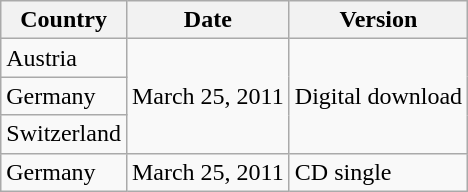<table class="wikitable">
<tr>
<th>Country</th>
<th>Date</th>
<th>Version</th>
</tr>
<tr>
<td>Austria</td>
<td rowspan="3">March 25, 2011</td>
<td rowspan="3">Digital download</td>
</tr>
<tr>
<td>Germany</td>
</tr>
<tr>
<td>Switzerland</td>
</tr>
<tr>
<td>Germany</td>
<td>March 25, 2011</td>
<td>CD single</td>
</tr>
</table>
